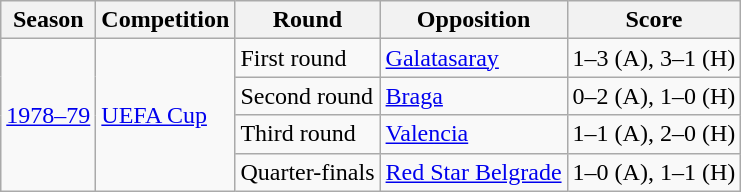<table class="wikitable">
<tr>
<th>Season</th>
<th>Competition</th>
<th>Round</th>
<th>Opposition</th>
<th>Score</th>
</tr>
<tr>
<td rowspan="4"><a href='#'>1978–79</a></td>
<td rowspan="4"><a href='#'>UEFA Cup</a></td>
<td>First round</td>
<td> <a href='#'>Galatasaray</a></td>
<td>1–3 (A), 3–1 (H)</td>
</tr>
<tr>
<td>Second round</td>
<td> <a href='#'>Braga</a></td>
<td>0–2 (A), 1–0 (H)</td>
</tr>
<tr>
<td>Third round</td>
<td> <a href='#'>Valencia</a></td>
<td>1–1 (A), 2–0 (H)</td>
</tr>
<tr>
<td>Quarter-finals</td>
<td> <a href='#'>Red Star Belgrade</a></td>
<td>1–0 (A), 1–1 (H)</td>
</tr>
</table>
